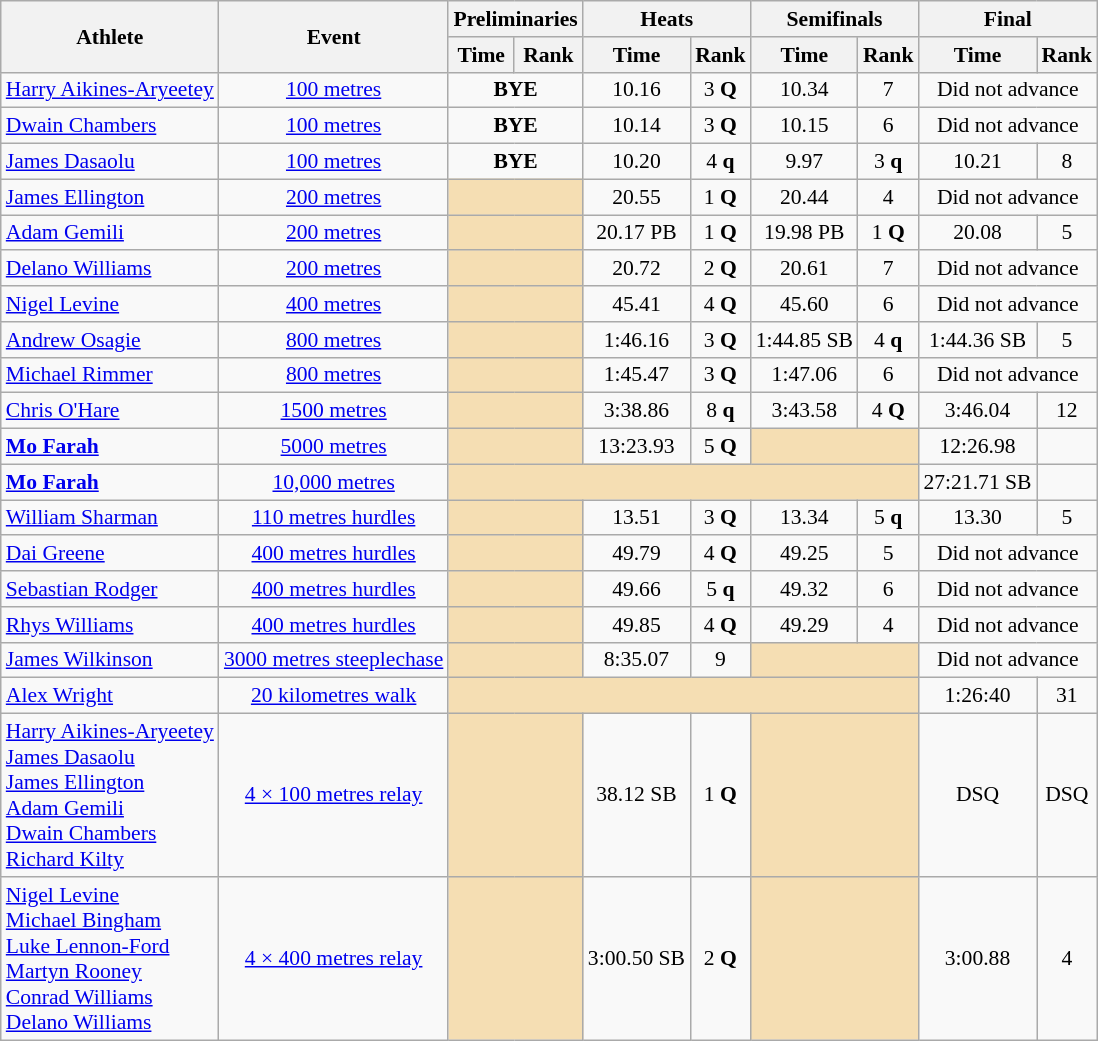<table class=wikitable style="font-size:90%">
<tr>
<th rowspan="2">Athlete</th>
<th rowspan="2">Event</th>
<th colspan="2">Preliminaries</th>
<th colspan="2">Heats</th>
<th colspan="2">Semifinals</th>
<th colspan="2">Final</th>
</tr>
<tr>
<th>Time</th>
<th>Rank</th>
<th>Time</th>
<th>Rank</th>
<th>Time</th>
<th>Rank</th>
<th>Time</th>
<th>Rank</th>
</tr>
<tr>
<td><a href='#'>Harry Aikines-Aryeetey</a></td>
<td align="center"><a href='#'>100 metres</a></td>
<td align=center colspan= 2><strong>BYE</strong></td>
<td align="center">10.16</td>
<td align="center">3 <strong>Q</strong></td>
<td align="center">10.34</td>
<td align="center">7</td>
<td align=center colspan= 2>Did not advance</td>
</tr>
<tr>
<td><a href='#'>Dwain Chambers</a></td>
<td align="center"><a href='#'>100 metres</a></td>
<td align=center colspan= 2><strong>BYE</strong></td>
<td align="center">10.14</td>
<td align="center">3 <strong>Q</strong></td>
<td align="center">10.15</td>
<td align="center">6</td>
<td align=center colspan= 2>Did not advance</td>
</tr>
<tr>
<td><a href='#'>James Dasaolu</a></td>
<td align="center"><a href='#'>100 metres</a></td>
<td align=center colspan= 2><strong>BYE</strong></td>
<td align="center">10.20</td>
<td align="center">4 <strong>q</strong></td>
<td align="center">9.97</td>
<td align="center">3 <strong>q</strong></td>
<td align="center">10.21</td>
<td align="center">8</td>
</tr>
<tr>
<td><a href='#'>James Ellington</a></td>
<td align="center"><a href='#'>200 metres</a></td>
<td colspan= 2 style="background:wheat;"></td>
<td align="center">20.55</td>
<td align="center">1 <strong>Q</strong></td>
<td align="center">20.44</td>
<td align="center">4</td>
<td align=center colspan= 2>Did not advance</td>
</tr>
<tr>
<td><a href='#'>Adam Gemili</a></td>
<td align="center"><a href='#'>200 metres</a></td>
<td colspan= 2 style="background:wheat;"></td>
<td align="center">20.17 PB</td>
<td align="center">1 <strong>Q</strong></td>
<td align="center">19.98 PB</td>
<td align="center">1 <strong>Q</strong></td>
<td align="center">20.08</td>
<td align="center">5</td>
</tr>
<tr>
<td><a href='#'>Delano Williams</a></td>
<td align="center"><a href='#'>200 metres</a></td>
<td colspan= 2 style="background:wheat;"></td>
<td align="center">20.72</td>
<td align="center">2 <strong>Q</strong></td>
<td align="center">20.61</td>
<td align="center">7</td>
<td align=center colspan= 2>Did not advance</td>
</tr>
<tr>
<td><a href='#'>Nigel Levine</a></td>
<td align="center"><a href='#'>400 metres</a></td>
<td colspan= 2 style="background:wheat;"></td>
<td align="center">45.41</td>
<td align="center">4 <strong>Q</strong></td>
<td align="center">45.60</td>
<td align="center">6</td>
<td align=center colspan= 2>Did not advance</td>
</tr>
<tr>
<td><a href='#'>Andrew Osagie</a></td>
<td align="center"><a href='#'>800 metres</a></td>
<td colspan= 2 style="background:wheat;"></td>
<td align="center">1:46.16</td>
<td align="center">3 <strong>Q</strong></td>
<td align="center">1:44.85 SB</td>
<td align="center">4 <strong>q</strong></td>
<td align="center">1:44.36 SB</td>
<td align="center">5</td>
</tr>
<tr>
<td><a href='#'>Michael Rimmer</a></td>
<td align="center"><a href='#'>800 metres</a></td>
<td colspan= 2 style="background:wheat;"></td>
<td align="center">1:45.47</td>
<td align="center">3 <strong>Q</strong></td>
<td align="center">1:47.06</td>
<td align="center">6</td>
<td align=center colspan= 2>Did not advance</td>
</tr>
<tr>
<td><a href='#'>Chris O'Hare</a></td>
<td align="center"><a href='#'>1500 metres</a></td>
<td colspan= 2 style="background:wheat;"></td>
<td align="center">3:38.86</td>
<td align="center">8 <strong>q</strong></td>
<td align="center">3:43.58</td>
<td align="center">4 <strong>Q</strong></td>
<td align="center">3:46.04</td>
<td align="center">12</td>
</tr>
<tr>
<td><strong><a href='#'>Mo Farah</a></strong></td>
<td align="center"><a href='#'>5000 metres</a></td>
<td colspan= 2 style="background:wheat;"></td>
<td align="center">13:23.93</td>
<td align="center">5 <strong>Q</strong></td>
<td colspan= 2 style="background:wheat;"></td>
<td align="center">12:26.98</td>
<td align="center"></td>
</tr>
<tr>
<td><strong><a href='#'>Mo Farah</a></strong></td>
<td align="center"><a href='#'>10,000 metres</a></td>
<td colspan= 6 style="background:wheat;"></td>
<td align="center">27:21.71 SB</td>
<td align="center"></td>
</tr>
<tr>
<td><a href='#'>William Sharman</a></td>
<td align="center"><a href='#'>110 metres hurdles</a></td>
<td colspan= 2 style="background:wheat;"></td>
<td align="center">13.51</td>
<td align="center">3 <strong>Q</strong></td>
<td align="center">13.34</td>
<td align="center">5 <strong>q</strong></td>
<td align="center">13.30</td>
<td align="center">5</td>
</tr>
<tr>
<td><a href='#'>Dai Greene</a></td>
<td align="center"><a href='#'>400 metres hurdles</a></td>
<td colspan= 2 style="background:wheat;"></td>
<td align="center">49.79</td>
<td align="center">4<strong> Q</strong></td>
<td align="center">49.25</td>
<td align="center">5</td>
<td align=center colspan= 2>Did not advance</td>
</tr>
<tr>
<td><a href='#'>Sebastian Rodger</a></td>
<td align="center"><a href='#'>400 metres hurdles</a></td>
<td colspan= 2 style="background:wheat;"></td>
<td align="center">49.66</td>
<td align="center">5 <strong>q</strong></td>
<td align="center">49.32</td>
<td align="center">6</td>
<td align=center colspan= 2>Did not advance</td>
</tr>
<tr>
<td><a href='#'>Rhys Williams</a></td>
<td align="center"><a href='#'>400 metres hurdles</a></td>
<td colspan= 2 style="background:wheat;"></td>
<td align="center">49.85</td>
<td align="center">4 <strong>Q</strong></td>
<td align="center">49.29</td>
<td align="center">4</td>
<td align=center colspan= 2>Did not advance</td>
</tr>
<tr>
<td><a href='#'>James Wilkinson</a></td>
<td align="center"><a href='#'>3000 metres steeplechase</a></td>
<td colspan= 2 style="background:wheat;"></td>
<td align="center">8:35.07</td>
<td align="center">9</td>
<td colspan= 2 style="background:wheat;"></td>
<td align=center colspan= 2>Did not advance</td>
</tr>
<tr>
<td><a href='#'>Alex Wright</a></td>
<td align="center"><a href='#'>20 kilometres walk</a></td>
<td colspan= 6 style="background:wheat;"></td>
<td align="center">1:26:40</td>
<td align="center">31</td>
</tr>
<tr>
<td><a href='#'>Harry Aikines-Aryeetey</a><br><a href='#'>James Dasaolu</a><br><a href='#'>James Ellington</a><br><a href='#'>Adam Gemili</a><br><a href='#'>Dwain Chambers</a><br><a href='#'>Richard Kilty</a></td>
<td align="center"><a href='#'>4 × 100 metres relay</a></td>
<td colspan= 2 style="background:wheat;"></td>
<td align="center">38.12 SB</td>
<td align="center">1 <strong>Q</strong></td>
<td colspan= 2 style="background:wheat;"></td>
<td align="center">DSQ</td>
<td align="center">DSQ</td>
</tr>
<tr>
<td><a href='#'>Nigel Levine</a><br><a href='#'>Michael Bingham</a><br><a href='#'>Luke Lennon-Ford</a><br><a href='#'>Martyn Rooney</a><br><a href='#'>Conrad Williams</a><br><a href='#'>Delano Williams</a></td>
<td align="center"><a href='#'>4 × 400 metres relay</a></td>
<td colspan= 2 style="background:wheat;"></td>
<td align="center">3:00.50 SB</td>
<td align="center">2 <strong>Q</strong></td>
<td colspan= 2 style="background:wheat;"></td>
<td align="center">3:00.88</td>
<td align="center">4</td>
</tr>
</table>
